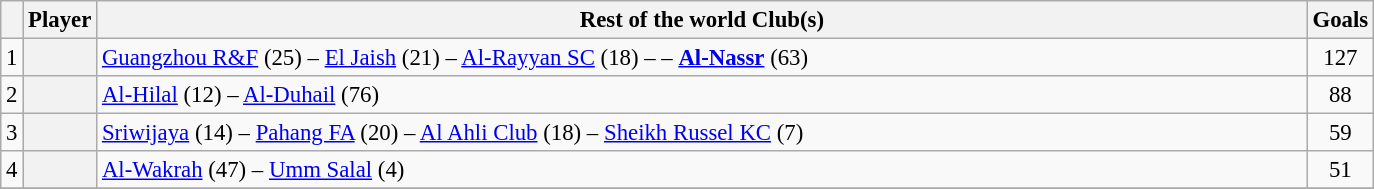<table class="wikitable plainrowheaders sortable" style="text-align:center;font-size:95%">
<tr>
<th scope="col"></th>
<th scope="col">Player</th>
<th style="width:800px;" class="unsortable">Rest of the world Club(s)</th>
<th scope="col">Goals</th>
</tr>
<tr>
<td>1</td>
<th scope="row" style="text-align:left;"><strong></strong></th>
<td style="text-align:left;"> <a href='#'>Guangzhou R&F</a> (25) –  <a href='#'>El Jaish</a> (21) – <a href='#'>Al-Rayyan SC</a> (18) –  – <strong><a href='#'>Al-Nassr</a></strong> (63)</td>
<td>127</td>
</tr>
<tr>
<td>2</td>
<th scope="row" style="text-align:left;"><em></em></th>
<td style="text-align:left;"> <a href='#'>Al-Hilal</a> (12) –  <a href='#'>Al-Duhail</a> (76)</td>
<td>88</td>
</tr>
<tr>
<td>3</td>
<th scope="row" style="text-align:left;"></th>
<td style="text-align:left;"> <a href='#'>Sriwijaya</a> (14) –  <a href='#'>Pahang FA</a> (20) –  <a href='#'>Al Ahli Club</a> (18) –  <a href='#'>Sheikh Russel KC</a> (7)</td>
<td>59</td>
</tr>
<tr>
<td>4</td>
<th scope="row" style="text-align:left;"></th>
<td style="text-align:left;"> <a href='#'>Al-Wakrah</a> (47) – <a href='#'>Umm Salal</a> (4)</td>
<td>51</td>
</tr>
<tr>
</tr>
</table>
